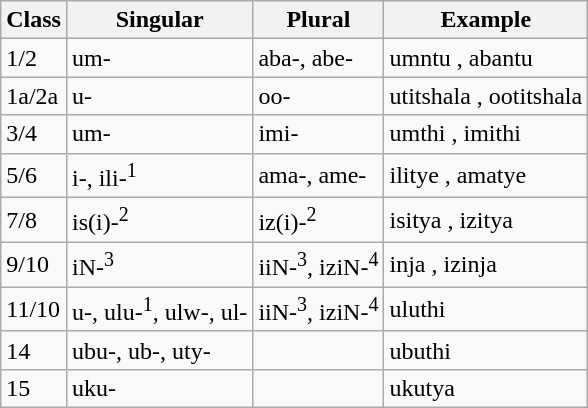<table class="wikitable">
<tr>
<th>Class</th>
<th>Singular</th>
<th>Plural</th>
<th>Example</th>
</tr>
<tr>
<td>1/2</td>
<td>um-</td>
<td>aba-, abe-</td>
<td>umntu , abantu</td>
</tr>
<tr>
<td>1a/2a</td>
<td>u-</td>
<td>oo-</td>
<td>utitshala , ootitshala</td>
</tr>
<tr>
<td>3/4</td>
<td>um-</td>
<td>imi-</td>
<td>umthi , imithi</td>
</tr>
<tr>
<td>5/6</td>
<td>i-, ili-<sup>1</sup></td>
<td>ama-, ame-</td>
<td>ilitye , amatye</td>
</tr>
<tr>
<td>7/8</td>
<td>is(i)-<sup>2</sup></td>
<td>iz(i)-<sup>2</sup></td>
<td>isitya , izitya</td>
</tr>
<tr>
<td>9/10</td>
<td>iN-<sup>3</sup></td>
<td>iiN-<sup>3</sup>, iziN-<sup>4</sup></td>
<td>inja , izinja</td>
</tr>
<tr>
<td>11/10</td>
<td>u-, ulu-<sup>1</sup>, ulw-, ul-</td>
<td>iiN-<sup>3</sup>, iziN-<sup>4</sup></td>
<td>uluthi</td>
</tr>
<tr>
<td>14</td>
<td>ubu-, ub-, uty-</td>
<td></td>
<td>ubuthi</td>
</tr>
<tr>
<td>15</td>
<td>uku-</td>
<td></td>
<td>ukutya</td>
</tr>
</table>
